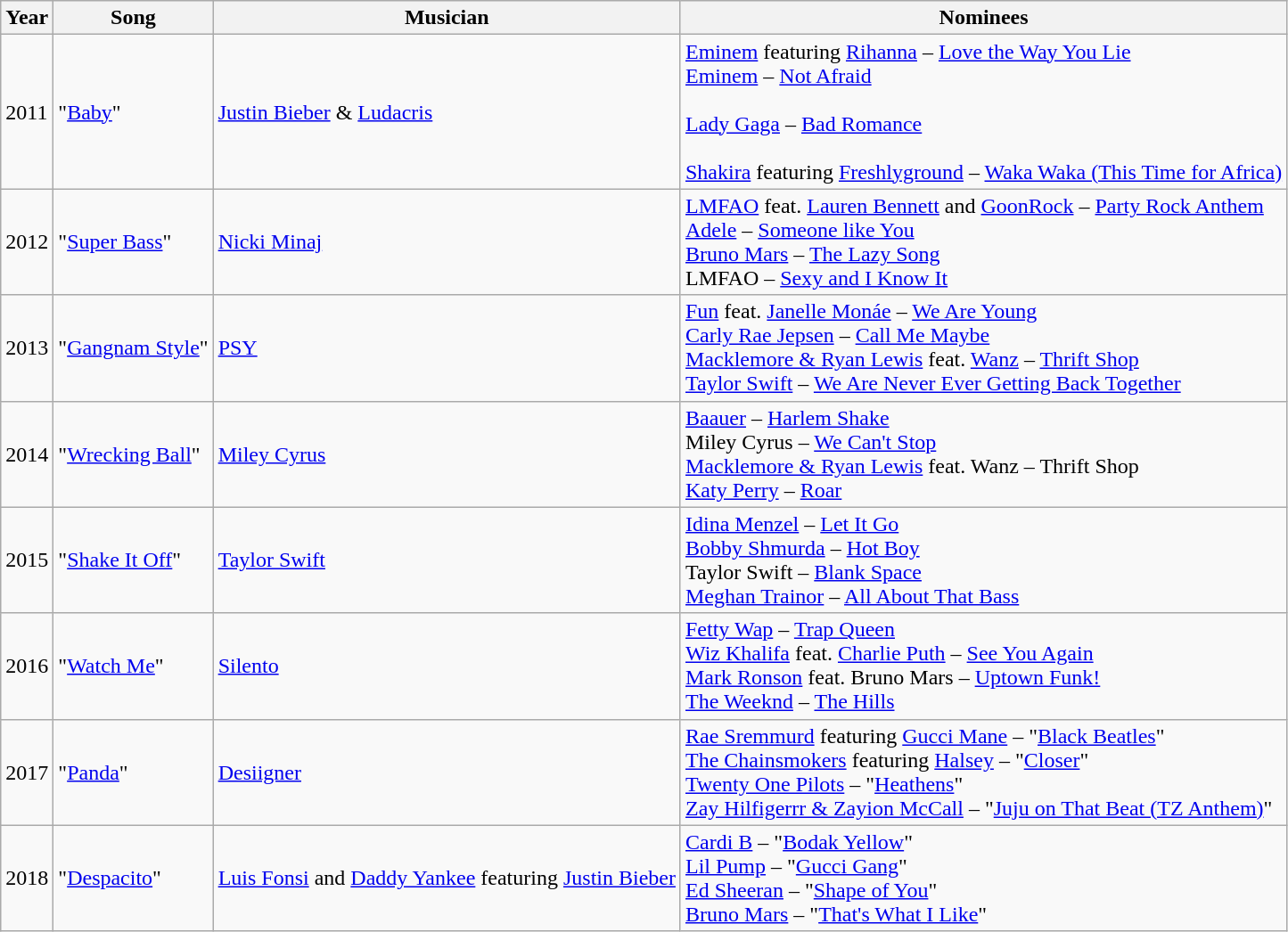<table class="wikitable">
<tr>
<th>Year</th>
<th>Song</th>
<th>Musician</th>
<th>Nominees</th>
</tr>
<tr>
<td>2011</td>
<td>"<a href='#'>Baby</a>"</td>
<td><a href='#'>Justin Bieber</a> & <a href='#'>Ludacris</a></td>
<td><a href='#'>Eminem</a> featuring <a href='#'>Rihanna</a> – <a href='#'>Love the Way You Lie</a><br><a href='#'>Eminem</a> – <a href='#'>Not Afraid</a><br><br><a href='#'>Lady Gaga</a> – <a href='#'>Bad Romance</a><br><br><a href='#'>Shakira</a> featuring <a href='#'>Freshlyground</a> – <a href='#'>Waka Waka (This Time for Africa)</a></td>
</tr>
<tr>
<td>2012</td>
<td>"<a href='#'>Super Bass</a>"</td>
<td><a href='#'>Nicki Minaj</a></td>
<td><a href='#'>LMFAO</a> feat. <a href='#'>Lauren Bennett</a> and <a href='#'>GoonRock</a> – <a href='#'>Party Rock Anthem</a><br><a href='#'>Adele</a> – <a href='#'>Someone like You</a><br><a href='#'>Bruno Mars</a> – <a href='#'>The Lazy Song</a><br>LMFAO – <a href='#'>Sexy and I Know It</a></td>
</tr>
<tr>
<td>2013</td>
<td>"<a href='#'>Gangnam Style</a>"</td>
<td><a href='#'>PSY</a></td>
<td><a href='#'>Fun</a> feat. <a href='#'>Janelle Monáe</a> – <a href='#'>We Are Young</a><br><a href='#'>Carly Rae Jepsen</a> – <a href='#'>Call Me Maybe</a><br><a href='#'>Macklemore & Ryan Lewis</a> feat. <a href='#'>Wanz</a> – <a href='#'>Thrift Shop</a><br><a href='#'>Taylor Swift</a> – <a href='#'>We Are Never Ever Getting Back Together</a></td>
</tr>
<tr>
<td>2014</td>
<td>"<a href='#'>Wrecking Ball</a>"</td>
<td><a href='#'>Miley Cyrus</a></td>
<td><a href='#'>Baauer</a> – <a href='#'>Harlem Shake</a><br>Miley Cyrus – <a href='#'>We Can't Stop</a><br><a href='#'>Macklemore & Ryan Lewis</a> feat. Wanz – Thrift Shop<br><a href='#'>Katy Perry</a> – <a href='#'>Roar</a></td>
</tr>
<tr>
<td>2015</td>
<td>"<a href='#'>Shake It Off</a>"</td>
<td><a href='#'>Taylor Swift</a></td>
<td><a href='#'>Idina Menzel</a> – <a href='#'>Let It Go</a><br><a href='#'>Bobby Shmurda</a> – <a href='#'>Hot Boy</a><br>Taylor Swift – <a href='#'>Blank Space</a><br><a href='#'>Meghan Trainor</a> – <a href='#'>All About That Bass</a></td>
</tr>
<tr>
<td>2016</td>
<td>"<a href='#'>Watch Me</a>"</td>
<td><a href='#'>Silento</a></td>
<td><a href='#'>Fetty Wap</a> – <a href='#'>Trap Queen</a><br><a href='#'>Wiz Khalifa</a> feat. <a href='#'>Charlie Puth</a> – <a href='#'>See You Again</a><br><a href='#'>Mark Ronson</a> feat. Bruno Mars – <a href='#'>Uptown Funk!</a><br><a href='#'>The Weeknd</a> – <a href='#'>The Hills</a></td>
</tr>
<tr>
<td>2017</td>
<td>"<a href='#'>Panda</a>"</td>
<td><a href='#'>Desiigner</a></td>
<td><a href='#'>Rae Sremmurd</a> featuring <a href='#'>Gucci Mane</a> – "<a href='#'>Black Beatles</a>"<br><a href='#'>The Chainsmokers</a> featuring <a href='#'>Halsey</a> – "<a href='#'>Closer</a>"<br><a href='#'>Twenty One Pilots</a> – "<a href='#'>Heathens</a>"<br><a href='#'>Zay Hilfigerrr & Zayion McCall</a> – "<a href='#'>Juju on That Beat (TZ Anthem)</a>"</td>
</tr>
<tr>
<td>2018</td>
<td>"<a href='#'>Despacito</a>"</td>
<td><a href='#'>Luis Fonsi</a> and <a href='#'>Daddy Yankee</a> featuring <a href='#'>Justin Bieber</a></td>
<td><a href='#'>Cardi B</a> – "<a href='#'>Bodak Yellow</a>"<br><a href='#'>Lil Pump</a> – "<a href='#'>Gucci Gang</a>"<br><a href='#'>Ed Sheeran</a> – "<a href='#'>Shape of You</a>"<br><a href='#'>Bruno Mars</a> – "<a href='#'>That's What I Like</a>"</td>
</tr>
</table>
